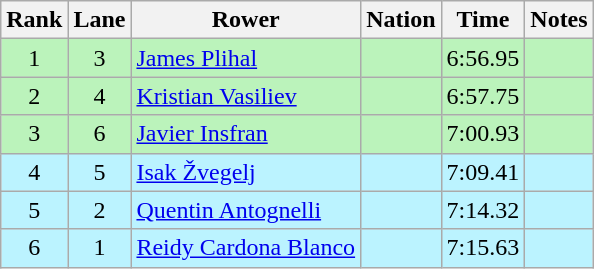<table class="wikitable sortable" style="text-align:center">
<tr>
<th>Rank</th>
<th>Lane</th>
<th>Rower</th>
<th>Nation</th>
<th>Time</th>
<th>Notes</th>
</tr>
<tr bgcolor="bbf3bb">
<td>1</td>
<td>3</td>
<td align=left><a href='#'>James Plihal</a></td>
<td align=left></td>
<td>6:56.95</td>
<td></td>
</tr>
<tr bgcolor="bbf3bb">
<td>2</td>
<td>4</td>
<td align=left><a href='#'>Kristian Vasiliev</a></td>
<td align=left></td>
<td>6:57.75</td>
<td></td>
</tr>
<tr bgcolor="bbf3bb">
<td>3</td>
<td>6</td>
<td align=left><a href='#'>Javier Insfran</a></td>
<td align=left></td>
<td>7:00.93</td>
<td></td>
</tr>
<tr bgcolor="bbf3ff">
<td>4</td>
<td>5</td>
<td align=left><a href='#'>Isak Žvegelj</a></td>
<td align=left></td>
<td>7:09.41</td>
<td></td>
</tr>
<tr bgcolor="bbf3ff">
<td>5</td>
<td>2</td>
<td align=left><a href='#'>Quentin Antognelli</a></td>
<td align=left></td>
<td>7:14.32</td>
<td></td>
</tr>
<tr bgcolor="bbf3ff">
<td>6</td>
<td>1</td>
<td align=left><a href='#'>Reidy Cardona Blanco</a></td>
<td align=left></td>
<td>7:15.63</td>
<td></td>
</tr>
</table>
